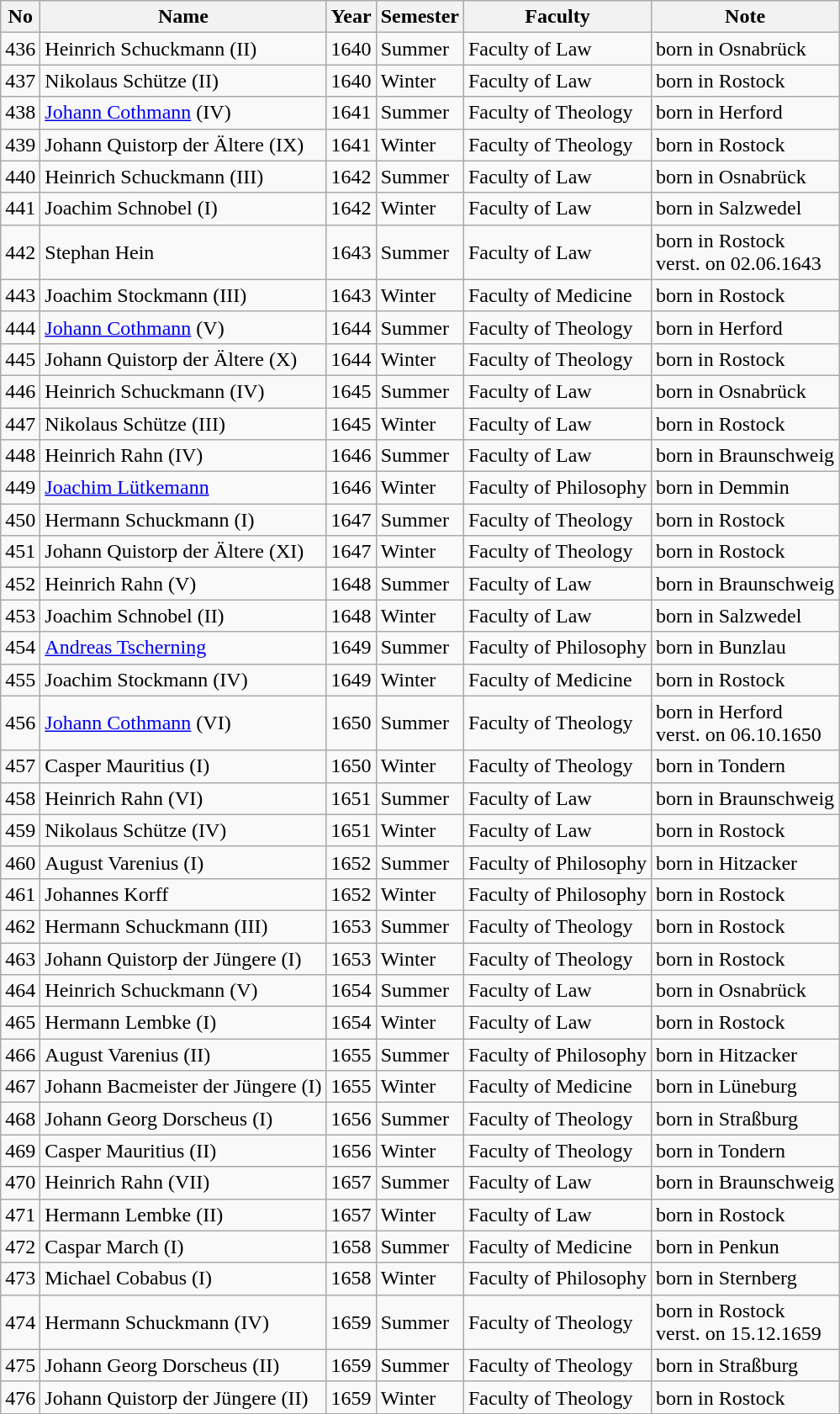<table class="wikitable">
<tr>
<th bgcolor="silver">No</th>
<th bgcolor="silver">Name</th>
<th bgcolor="silver">Year</th>
<th bgcolor="silver">Semester</th>
<th bgcolor="silver">Faculty</th>
<th bgcolor="silver">Note</th>
</tr>
<tr>
<td>436</td>
<td>Heinrich Schuckmann (II)</td>
<td>1640</td>
<td>Summer</td>
<td>Faculty of Law</td>
<td>born in Osnabrück</td>
</tr>
<tr>
<td>437</td>
<td>Nikolaus Schütze (II)</td>
<td>1640</td>
<td>Winter</td>
<td>Faculty of Law</td>
<td>born in Rostock</td>
</tr>
<tr>
<td>438</td>
<td><a href='#'>Johann Cothmann</a> (IV)</td>
<td>1641</td>
<td>Summer</td>
<td>Faculty of Theology</td>
<td>born in Herford</td>
</tr>
<tr>
<td>439</td>
<td>Johann Quistorp der Ältere (IX)</td>
<td>1641</td>
<td>Winter</td>
<td>Faculty of Theology</td>
<td>born in Rostock</td>
</tr>
<tr>
<td>440</td>
<td>Heinrich Schuckmann (III)</td>
<td>1642</td>
<td>Summer</td>
<td>Faculty of Law</td>
<td>born in Osnabrück</td>
</tr>
<tr>
<td>441</td>
<td>Joachim Schnobel (I)</td>
<td>1642</td>
<td>Winter</td>
<td>Faculty of Law</td>
<td>born in Salzwedel</td>
</tr>
<tr>
<td>442</td>
<td>Stephan Hein<br></td>
<td>1643</td>
<td>Summer</td>
<td>Faculty of Law</td>
<td>born in Rostock<br>verst. on 02.06.1643</td>
</tr>
<tr>
<td>443</td>
<td>Joachim Stockmann (III)</td>
<td>1643</td>
<td>Winter</td>
<td>Faculty of Medicine</td>
<td>born in Rostock</td>
</tr>
<tr>
<td>444</td>
<td><a href='#'>Johann Cothmann</a> (V)</td>
<td>1644</td>
<td>Summer</td>
<td>Faculty of Theology</td>
<td>born in Herford</td>
</tr>
<tr>
<td>445</td>
<td>Johann Quistorp der Ältere (X)</td>
<td>1644</td>
<td>Winter</td>
<td>Faculty of Theology</td>
<td>born in Rostock</td>
</tr>
<tr>
<td>446</td>
<td>Heinrich Schuckmann (IV)</td>
<td>1645</td>
<td>Summer</td>
<td>Faculty of Law</td>
<td>born in Osnabrück</td>
</tr>
<tr>
<td>447</td>
<td>Nikolaus Schütze (III)</td>
<td>1645</td>
<td>Winter</td>
<td>Faculty of Law</td>
<td>born in Rostock</td>
</tr>
<tr>
<td>448</td>
<td>Heinrich Rahn (IV)</td>
<td>1646</td>
<td>Summer</td>
<td>Faculty of Law</td>
<td>born in Braunschweig</td>
</tr>
<tr>
<td>449</td>
<td><a href='#'>Joachim Lütkemann</a></td>
<td>1646</td>
<td>Winter</td>
<td>Faculty of Philosophy</td>
<td>born in Demmin</td>
</tr>
<tr>
<td>450</td>
<td>Hermann Schuckmann (I)</td>
<td>1647</td>
<td>Summer</td>
<td>Faculty of Theology</td>
<td>born in Rostock</td>
</tr>
<tr>
<td>451</td>
<td>Johann Quistorp der Ältere (XI)</td>
<td>1647</td>
<td>Winter</td>
<td>Faculty of Theology</td>
<td>born in Rostock</td>
</tr>
<tr>
<td>452</td>
<td>Heinrich Rahn (V)</td>
<td>1648</td>
<td>Summer</td>
<td>Faculty of Law</td>
<td>born in Braunschweig</td>
</tr>
<tr>
<td>453</td>
<td>Joachim Schnobel (II)</td>
<td>1648</td>
<td>Winter</td>
<td>Faculty of Law</td>
<td>born in Salzwedel</td>
</tr>
<tr>
<td>454</td>
<td><a href='#'>Andreas Tscherning</a></td>
<td>1649</td>
<td>Summer</td>
<td>Faculty of Philosophy</td>
<td>born in Bunzlau</td>
</tr>
<tr>
<td>455</td>
<td>Joachim Stockmann (IV)</td>
<td>1649</td>
<td>Winter</td>
<td>Faculty of Medicine</td>
<td>born in Rostock</td>
</tr>
<tr>
<td>456</td>
<td><a href='#'>Johann Cothmann</a> (VI)<br></td>
<td>1650</td>
<td>Summer</td>
<td>Faculty of Theology</td>
<td>born in Herford<br>verst. on 06.10.1650</td>
</tr>
<tr>
<td>457</td>
<td>Casper Mauritius (I)</td>
<td>1650</td>
<td>Winter</td>
<td>Faculty of Theology</td>
<td>born in Tondern</td>
</tr>
<tr>
<td>458</td>
<td>Heinrich Rahn (VI)</td>
<td>1651</td>
<td>Summer</td>
<td>Faculty of Law</td>
<td>born in Braunschweig</td>
</tr>
<tr>
<td>459</td>
<td>Nikolaus Schütze (IV)</td>
<td>1651</td>
<td>Winter</td>
<td>Faculty of Law</td>
<td>born in Rostock</td>
</tr>
<tr>
<td>460</td>
<td>August Varenius (I)</td>
<td>1652</td>
<td>Summer</td>
<td>Faculty of Philosophy</td>
<td>born in Hitzacker</td>
</tr>
<tr>
<td>461</td>
<td>Johannes Korff</td>
<td>1652</td>
<td>Winter</td>
<td>Faculty of Philosophy</td>
<td>born in Rostock</td>
</tr>
<tr>
<td>462</td>
<td>Hermann Schuckmann (III)</td>
<td>1653</td>
<td>Summer</td>
<td>Faculty of Theology</td>
<td>born in Rostock</td>
</tr>
<tr>
<td>463</td>
<td>Johann Quistorp der Jüngere (I)</td>
<td>1653</td>
<td>Winter</td>
<td>Faculty of Theology</td>
<td>born in Rostock</td>
</tr>
<tr>
<td>464</td>
<td>Heinrich Schuckmann (V)</td>
<td>1654</td>
<td>Summer</td>
<td>Faculty of Law</td>
<td>born in Osnabrück</td>
</tr>
<tr>
<td>465</td>
<td>Hermann Lembke (I)</td>
<td>1654</td>
<td>Winter</td>
<td>Faculty of Law</td>
<td>born in Rostock</td>
</tr>
<tr>
<td>466</td>
<td>August Varenius (II)</td>
<td>1655</td>
<td>Summer</td>
<td>Faculty of Philosophy</td>
<td>born in Hitzacker</td>
</tr>
<tr>
<td>467</td>
<td>Johann Bacmeister der Jüngere (I)</td>
<td>1655</td>
<td>Winter</td>
<td>Faculty of Medicine</td>
<td>born in Lüneburg</td>
</tr>
<tr>
<td>468</td>
<td>Johann Georg Dorscheus (I)</td>
<td>1656</td>
<td>Summer</td>
<td>Faculty of Theology</td>
<td>born in Straßburg</td>
</tr>
<tr>
<td>469</td>
<td>Casper Mauritius (II)</td>
<td>1656</td>
<td>Winter</td>
<td>Faculty of Theology</td>
<td>born in Tondern</td>
</tr>
<tr>
<td>470</td>
<td>Heinrich Rahn (VII)</td>
<td>1657</td>
<td>Summer</td>
<td>Faculty of Law</td>
<td>born in Braunschweig</td>
</tr>
<tr>
<td>471</td>
<td>Hermann Lembke (II)</td>
<td>1657</td>
<td>Winter</td>
<td>Faculty of Law</td>
<td>born in Rostock</td>
</tr>
<tr>
<td>472</td>
<td>Caspar March (I)</td>
<td>1658</td>
<td>Summer</td>
<td>Faculty of Medicine</td>
<td>born in Penkun</td>
</tr>
<tr>
<td>473</td>
<td>Michael Cobabus (I)</td>
<td>1658</td>
<td>Winter</td>
<td>Faculty of Philosophy</td>
<td>born in Sternberg</td>
</tr>
<tr>
<td>474</td>
<td>Hermann Schuckmann (IV)</td>
<td>1659</td>
<td>Summer</td>
<td>Faculty of Theology</td>
<td>born in Rostock<br>verst. on 15.12.1659</td>
</tr>
<tr>
<td>475</td>
<td>Johann Georg Dorscheus (II)</td>
<td>1659</td>
<td>Summer</td>
<td>Faculty of Theology</td>
<td>born in Straßburg</td>
</tr>
<tr>
<td>476</td>
<td>Johann Quistorp der Jüngere (II)</td>
<td>1659</td>
<td>Winter</td>
<td>Faculty of Theology</td>
<td>born in Rostock</td>
</tr>
<tr>
</tr>
</table>
